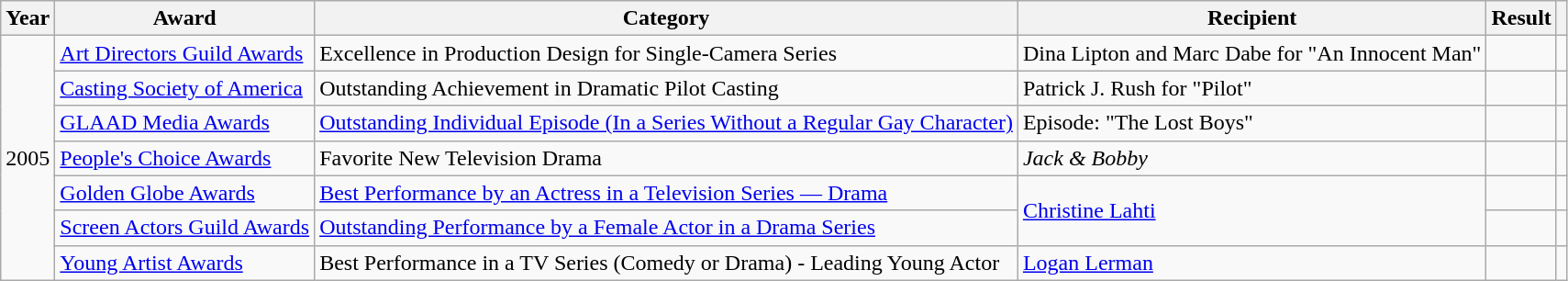<table class="wikitable">
<tr>
<th>Year</th>
<th>Award</th>
<th>Category</th>
<th>Recipient</th>
<th>Result</th>
<th></th>
</tr>
<tr>
<td rowspan="7">2005</td>
<td><a href='#'>Art Directors Guild Awards</a></td>
<td>Excellence in Production Design for Single-Camera Series</td>
<td>Dina Lipton and Marc Dabe for "An Innocent Man"</td>
<td></td>
<td></td>
</tr>
<tr>
<td><a href='#'>Casting Society of America</a></td>
<td>Outstanding Achievement in Dramatic Pilot Casting</td>
<td>Patrick J. Rush for "Pilot"</td>
<td></td>
<td></td>
</tr>
<tr>
<td><a href='#'>GLAAD Media Awards</a></td>
<td><a href='#'>Outstanding Individual Episode (In a Series Without a Regular Gay Character)</a></td>
<td>Episode: "The Lost Boys"</td>
<td></td>
<td></td>
</tr>
<tr>
<td><a href='#'>People's Choice Awards</a></td>
<td>Favorite New Television Drama</td>
<td><em>Jack & Bobby</em></td>
<td></td>
<td></td>
</tr>
<tr>
<td><a href='#'>Golden Globe Awards</a></td>
<td><a href='#'>Best Performance by an Actress in a Television Series — Drama</a></td>
<td rowspan="2"><a href='#'>Christine Lahti</a></td>
<td></td>
<td></td>
</tr>
<tr>
<td><a href='#'>Screen Actors Guild Awards</a></td>
<td><a href='#'>Outstanding Performance by a Female Actor in a Drama Series</a></td>
<td></td>
<td></td>
</tr>
<tr>
<td><a href='#'>Young Artist Awards</a></td>
<td>Best Performance in a TV Series (Comedy or Drama) - Leading Young Actor</td>
<td><a href='#'>Logan Lerman</a></td>
<td></td>
<td></td>
</tr>
</table>
